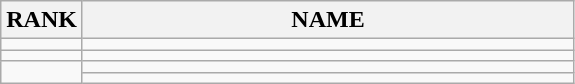<table class="wikitable">
<tr>
<th>RANK</th>
<th style="width: 20em">NAME</th>
</tr>
<tr>
<td align="center"></td>
<td></td>
</tr>
<tr>
<td align="center"></td>
<td></td>
</tr>
<tr>
<td rowspan=2 align="center"></td>
<td></td>
</tr>
<tr>
<td></td>
</tr>
</table>
